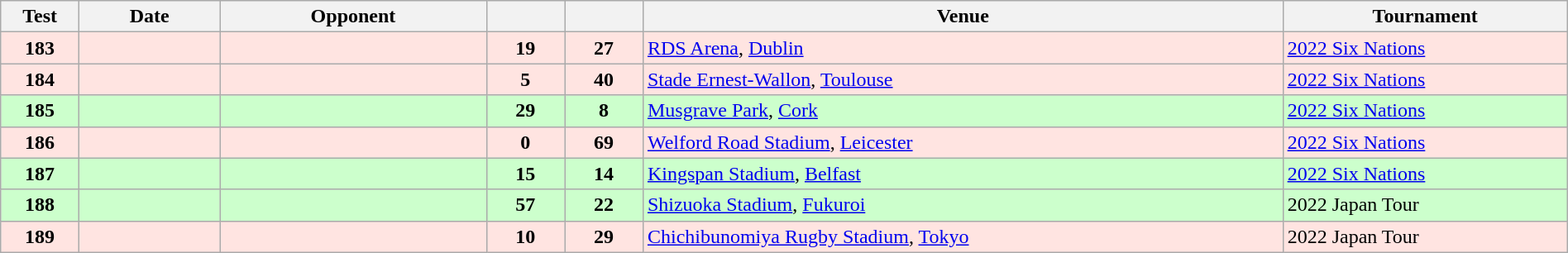<table class="wikitable sortable" style="width:100%">
<tr>
<th style="width:5%">Test</th>
<th style="width:9%">Date</th>
<th style="width:17%">Opponent</th>
<th style="width:5%"></th>
<th style="width:5%"></th>
<th>Venue</th>
<th>Tournament</th>
</tr>
<tr bgcolor="FFE4E1">
<td align="center"><strong>183</strong></td>
<td></td>
<td></td>
<td align="center"><strong>19</strong></td>
<td align="center"><strong>27</strong></td>
<td><a href='#'>RDS Arena</a>, <a href='#'>Dublin</a></td>
<td><a href='#'>2022 Six Nations</a></td>
</tr>
<tr bgcolor="FFE4E1">
<td align="center"><strong>184</strong></td>
<td></td>
<td></td>
<td align="center"><strong>5</strong></td>
<td align="center"><strong>40</strong></td>
<td><a href='#'>Stade Ernest-Wallon</a>, <a href='#'>Toulouse</a></td>
<td><a href='#'>2022 Six Nations</a></td>
</tr>
<tr bgcolor="#ccffcc">
<td align="center"><strong>185</strong></td>
<td></td>
<td></td>
<td align="center"><strong>29</strong></td>
<td align="center"><strong>8</strong></td>
<td><a href='#'>Musgrave Park</a>, <a href='#'>Cork</a></td>
<td><a href='#'>2022 Six Nations</a></td>
</tr>
<tr bgcolor="FFE4E1">
<td align="center"><strong>186</strong></td>
<td></td>
<td></td>
<td align="center"><strong>0</strong></td>
<td align="center"><strong>69</strong></td>
<td><a href='#'>Welford Road Stadium</a>, <a href='#'>Leicester</a></td>
<td><a href='#'>2022 Six Nations</a></td>
</tr>
<tr bgcolor="#ccffcc">
<td align="center"><strong>187</strong></td>
<td></td>
<td></td>
<td align="center"><strong>15</strong></td>
<td align="center"><strong>14</strong></td>
<td><a href='#'>Kingspan Stadium</a>, <a href='#'>Belfast</a></td>
<td><a href='#'>2022 Six Nations</a></td>
</tr>
<tr bgcolor="#ccffcc">
<td align="center"><strong>188</strong></td>
<td></td>
<td></td>
<td align="center"><strong>57</strong></td>
<td align="center"><strong>22</strong></td>
<td><a href='#'>Shizuoka Stadium</a>, <a href='#'>Fukuroi</a></td>
<td>2022 Japan Tour</td>
</tr>
<tr bgcolor="FFE4E1">
<td align="center"><strong>189</strong></td>
<td></td>
<td></td>
<td align="center"><strong>10</strong></td>
<td align="center"><strong>29</strong></td>
<td><a href='#'>Chichibunomiya Rugby Stadium</a>, <a href='#'>Tokyo</a></td>
<td>2022 Japan Tour</td>
</tr>
</table>
